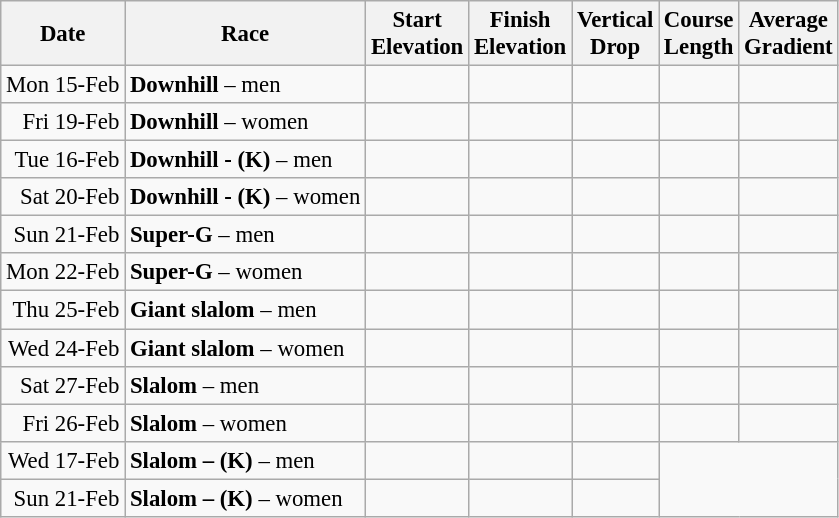<table class="wikitable" style="text-align:right; font-size:95%;">
<tr>
<th>Date</th>
<th>Race</th>
<th>Start<br>Elevation</th>
<th>Finish<br>Elevation</th>
<th>Vertical<br>Drop</th>
<th>Course<br>Length</th>
<th>Average<br>Gradient</th>
</tr>
<tr>
<td>Mon 15-Feb</td>
<td align=left><strong>Downhill</strong> – men</td>
<td> </td>
<td> </td>
<td> </td>
<td> </td>
<td align=center></td>
</tr>
<tr>
<td>Fri 19-Feb</td>
<td align=left><strong>Downhill</strong> – women</td>
<td></td>
<td></td>
<td></td>
<td></td>
<td align=center></td>
</tr>
<tr>
<td>Tue 16-Feb</td>
<td align=left><strong>Downhill - (K)</strong> – men</td>
<td></td>
<td></td>
<td></td>
<td></td>
<td align=center></td>
</tr>
<tr>
<td>Sat 20-Feb</td>
<td align=left><strong>Downhill - (K)</strong> – women</td>
<td></td>
<td></td>
<td></td>
<td></td>
<td align=center></td>
</tr>
<tr>
<td>Sun 21-Feb</td>
<td align=left><strong>Super-G</strong> – men</td>
<td></td>
<td></td>
<td></td>
<td></td>
<td align=center></td>
</tr>
<tr>
<td>Mon 22-Feb</td>
<td align=left><strong>Super-G</strong> – women</td>
<td></td>
<td></td>
<td></td>
<td></td>
<td align=center></td>
</tr>
<tr>
<td>Thu 25-Feb</td>
<td align=left><strong>Giant slalom</strong> – men</td>
<td></td>
<td></td>
<td></td>
<td></td>
<td align=center></td>
</tr>
<tr>
<td>Wed 24-Feb</td>
<td align=left><strong>Giant slalom</strong> – women</td>
<td></td>
<td></td>
<td></td>
<td></td>
<td align=center></td>
</tr>
<tr>
<td>Sat 27-Feb</td>
<td align=left><strong>Slalom</strong> – men</td>
<td></td>
<td></td>
<td>   </td>
<td></td>
<td align=center></td>
</tr>
<tr>
<td>Fri 26-Feb</td>
<td align=left><strong>Slalom</strong> – women</td>
<td></td>
<td></td>
<td>   </td>
<td></td>
<td align=center></td>
</tr>
<tr>
<td>Wed 17-Feb</td>
<td align=left><strong>Slalom – (K)</strong> – men</td>
<td></td>
<td></td>
<td>   </td>
<td colspan=2 rowspan=2></td>
</tr>
<tr>
<td>Sun 21-Feb</td>
<td align=left><strong>Slalom – (K)</strong> – women</td>
<td></td>
<td></td>
<td>   </td>
</tr>
</table>
